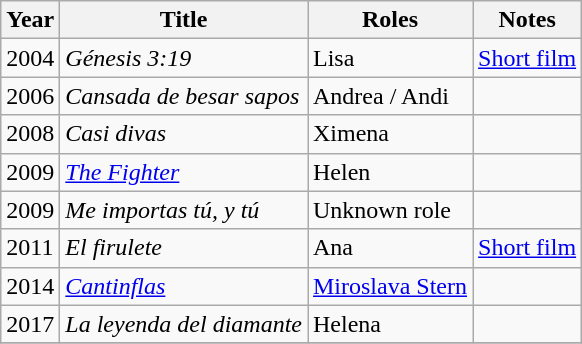<table class="wikitable sortable">
<tr>
<th>Year</th>
<th>Title</th>
<th>Roles</th>
<th>Notes</th>
</tr>
<tr>
<td>2004</td>
<td><em>Génesis 3:19</em></td>
<td>Lisa</td>
<td><a href='#'>Short film</a></td>
</tr>
<tr>
<td>2006</td>
<td><em>Cansada de besar sapos</em></td>
<td>Andrea / Andi</td>
<td></td>
</tr>
<tr>
<td>2008</td>
<td><em>Casi divas</em></td>
<td>Ximena</td>
<td></td>
</tr>
<tr>
<td>2009</td>
<td><em><a href='#'>The Fighter</a></em></td>
<td>Helen</td>
<td></td>
</tr>
<tr>
<td>2009</td>
<td><em>Me importas tú, y tú</em></td>
<td>Unknown role</td>
<td></td>
</tr>
<tr>
<td>2011</td>
<td><em>El firulete</em></td>
<td>Ana</td>
<td><a href='#'>Short film</a></td>
</tr>
<tr>
<td>2014</td>
<td><em><a href='#'>Cantinflas</a></em></td>
<td><a href='#'>Miroslava Stern</a></td>
<td></td>
</tr>
<tr>
<td>2017</td>
<td><em>La leyenda del diamante</em></td>
<td>Helena</td>
<td></td>
</tr>
<tr>
</tr>
</table>
